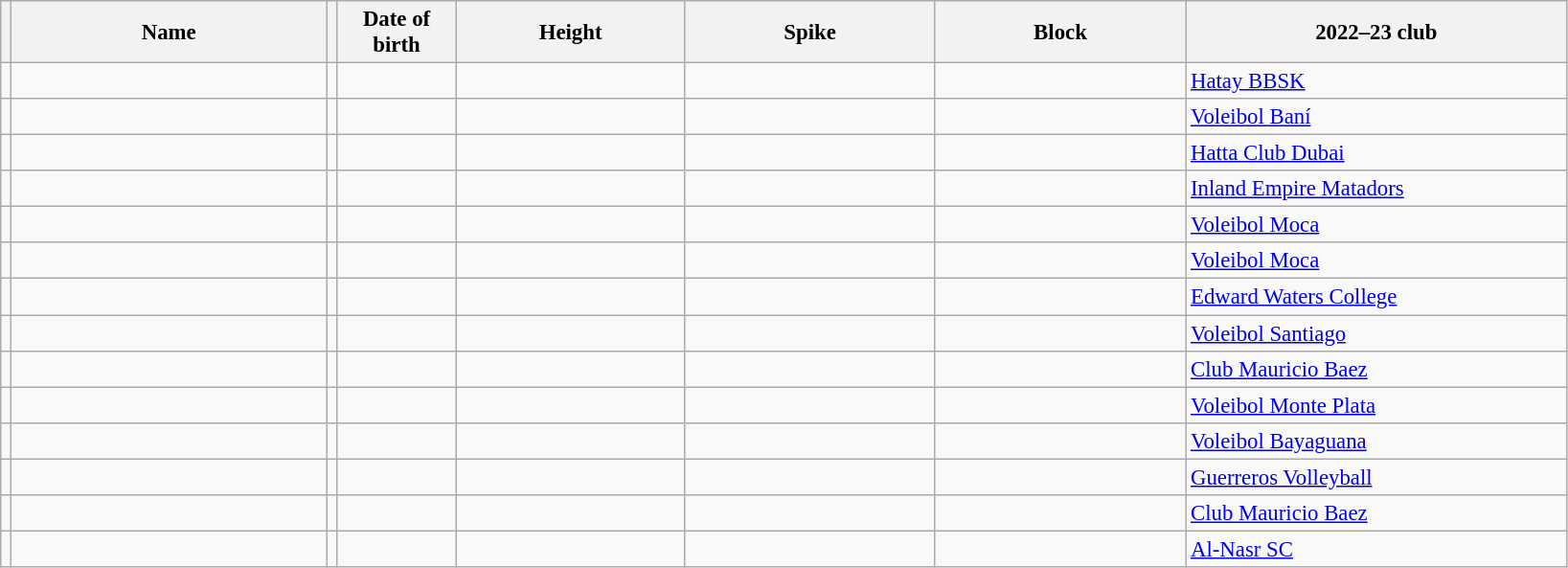<table class="wikitable sortable" style="font-size:95%; text-align:center;">
<tr>
<th></th>
<th style="width:14em">Name</th>
<th></th>
<th style="width:5em">Date of birth</th>
<th style="width:10em">Height</th>
<th style="width:11em">Spike</th>
<th style="width:11em">Block</th>
<th style="width:17em">2022–23 club</th>
</tr>
<tr>
<td></td>
<td align=left></td>
<td></td>
<td align=right></td>
<td></td>
<td></td>
<td></td>
<td align=left> <a href='#'>Hatay BBSK</a></td>
</tr>
<tr>
<td></td>
<td align=left></td>
<td></td>
<td align=right></td>
<td></td>
<td></td>
<td></td>
<td align=left> <a href='#'>Voleibol Baní</a></td>
</tr>
<tr>
<td></td>
<td align=left></td>
<td></td>
<td align=right></td>
<td></td>
<td></td>
<td></td>
<td align=left> <a href='#'>Hatta Club Dubai</a></td>
</tr>
<tr>
<td></td>
<td align=left></td>
<td></td>
<td align=right></td>
<td></td>
<td></td>
<td></td>
<td align=left> <a href='#'>Inland Empire Matadors</a></td>
</tr>
<tr>
<td></td>
<td align=left></td>
<td></td>
<td align=right></td>
<td></td>
<td></td>
<td></td>
<td align=left> <a href='#'>Voleibol Moca</a></td>
</tr>
<tr>
<td></td>
<td align=left></td>
<td></td>
<td align=right></td>
<td></td>
<td></td>
<td></td>
<td align=left> <a href='#'>Voleibol Moca</a></td>
</tr>
<tr>
<td></td>
<td align=left></td>
<td></td>
<td align=right></td>
<td></td>
<td></td>
<td></td>
<td align=left> <a href='#'>Edward Waters College</a></td>
</tr>
<tr>
<td></td>
<td align=left></td>
<td></td>
<td align=right></td>
<td></td>
<td></td>
<td></td>
<td align=left> <a href='#'>Voleibol Santiago</a></td>
</tr>
<tr>
<td></td>
<td align=left></td>
<td></td>
<td align=right></td>
<td></td>
<td></td>
<td></td>
<td align=left> <a href='#'>Club Mauricio Baez</a></td>
</tr>
<tr>
<td></td>
<td align=left></td>
<td></td>
<td align=right></td>
<td></td>
<td></td>
<td></td>
<td align=left> <a href='#'>Voleibol Monte Plata</a></td>
</tr>
<tr>
<td></td>
<td align=left></td>
<td></td>
<td align=right></td>
<td></td>
<td></td>
<td></td>
<td align=left> <a href='#'>Voleibol Bayaguana</a></td>
</tr>
<tr>
<td></td>
<td align=left></td>
<td></td>
<td align=right></td>
<td></td>
<td></td>
<td></td>
<td align=left> <a href='#'>Guerreros Volleyball</a></td>
</tr>
<tr>
<td></td>
<td align=left></td>
<td></td>
<td align=right></td>
<td></td>
<td></td>
<td></td>
<td align=left> <a href='#'>Club Mauricio Baez</a></td>
</tr>
<tr>
<td></td>
<td align=left></td>
<td></td>
<td align=right></td>
<td></td>
<td></td>
<td></td>
<td align=left> <a href='#'>Al-Nasr SC</a></td>
</tr>
</table>
